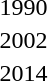<table>
<tr>
<td>1990</td>
<td></td>
<td></td>
<td><br></td>
</tr>
<tr>
<td rowspan=2>2002</td>
<td rowspan=2></td>
<td rowspan=2></td>
<td></td>
</tr>
<tr>
<td></td>
</tr>
<tr>
<td rowspan=2>2014<br></td>
<td rowspan=2></td>
<td rowspan=2></td>
<td></td>
</tr>
<tr>
<td></td>
</tr>
</table>
